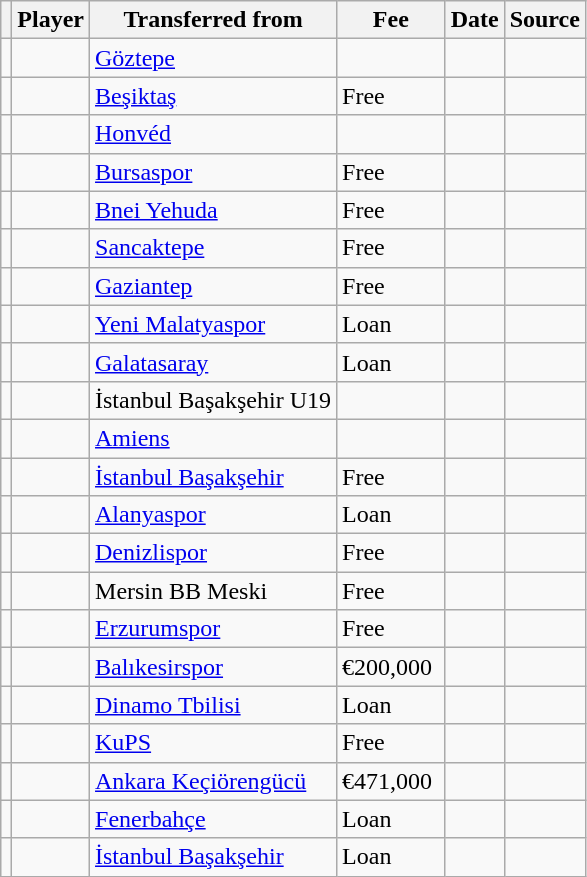<table class="wikitable plainrowheaders sortable">
<tr>
<th></th>
<th scope="col">Player</th>
<th>Transferred from</th>
<th style="width: 65px;">Fee</th>
<th scope="col">Date</th>
<th scope="col">Source</th>
</tr>
<tr>
<td align=center></td>
<td></td>
<td> <a href='#'>Göztepe</a></td>
<td></td>
<td></td>
<td></td>
</tr>
<tr>
<td align=center></td>
<td></td>
<td> <a href='#'>Beşiktaş</a></td>
<td>Free</td>
<td></td>
<td></td>
</tr>
<tr>
<td align=center></td>
<td></td>
<td> <a href='#'>Honvéd</a></td>
<td></td>
<td></td>
<td></td>
</tr>
<tr>
<td align=center></td>
<td></td>
<td> <a href='#'>Bursaspor</a></td>
<td>Free</td>
<td></td>
<td></td>
</tr>
<tr>
<td align=center></td>
<td></td>
<td> <a href='#'>Bnei Yehuda</a></td>
<td>Free</td>
<td></td>
<td></td>
</tr>
<tr>
<td align=center></td>
<td></td>
<td> <a href='#'>Sancaktepe</a></td>
<td>Free</td>
<td></td>
<td></td>
</tr>
<tr>
<td align=center></td>
<td></td>
<td> <a href='#'>Gaziantep</a></td>
<td>Free</td>
<td></td>
<td></td>
</tr>
<tr>
<td align=center></td>
<td></td>
<td> <a href='#'>Yeni Malatyaspor</a></td>
<td>Loan</td>
<td></td>
<td></td>
</tr>
<tr>
<td align=center></td>
<td></td>
<td> <a href='#'>Galatasaray</a></td>
<td>Loan</td>
<td></td>
<td></td>
</tr>
<tr>
<td align=center></td>
<td></td>
<td> İstanbul Başakşehir U19</td>
<td></td>
<td></td>
<td></td>
</tr>
<tr>
<td align=center></td>
<td></td>
<td> <a href='#'>Amiens</a></td>
<td></td>
<td></td>
<td></td>
</tr>
<tr>
<td align=center></td>
<td></td>
<td> <a href='#'>İstanbul Başakşehir</a></td>
<td>Free</td>
<td></td>
<td></td>
</tr>
<tr>
<td align=center></td>
<td></td>
<td> <a href='#'>Alanyaspor</a></td>
<td>Loan</td>
<td></td>
<td></td>
</tr>
<tr>
<td align=center></td>
<td></td>
<td> <a href='#'>Denizlispor</a></td>
<td>Free</td>
<td></td>
<td></td>
</tr>
<tr>
<td align=center></td>
<td></td>
<td> Mersin BB Meski</td>
<td>Free</td>
<td></td>
<td></td>
</tr>
<tr>
<td align=center></td>
<td></td>
<td> <a href='#'>Erzurumspor</a></td>
<td>Free</td>
<td></td>
<td></td>
</tr>
<tr>
<td align=center></td>
<td></td>
<td> <a href='#'>Balıkesirspor</a></td>
<td>€200,000</td>
<td></td>
<td></td>
</tr>
<tr>
<td align=center></td>
<td></td>
<td> <a href='#'>Dinamo Tbilisi</a></td>
<td>Loan</td>
<td></td>
<td></td>
</tr>
<tr>
<td align=center></td>
<td></td>
<td> <a href='#'>KuPS</a></td>
<td>Free</td>
<td></td>
<td></td>
</tr>
<tr>
<td align=center></td>
<td></td>
<td> <a href='#'>Ankara Keçiörengücü</a></td>
<td>€471,000</td>
<td></td>
<td></td>
</tr>
<tr>
<td align=center></td>
<td></td>
<td> <a href='#'>Fenerbahçe</a></td>
<td>Loan</td>
<td></td>
<td></td>
</tr>
<tr>
<td align=center></td>
<td></td>
<td> <a href='#'>İstanbul Başakşehir</a></td>
<td>Loan</td>
<td></td>
<td></td>
</tr>
</table>
